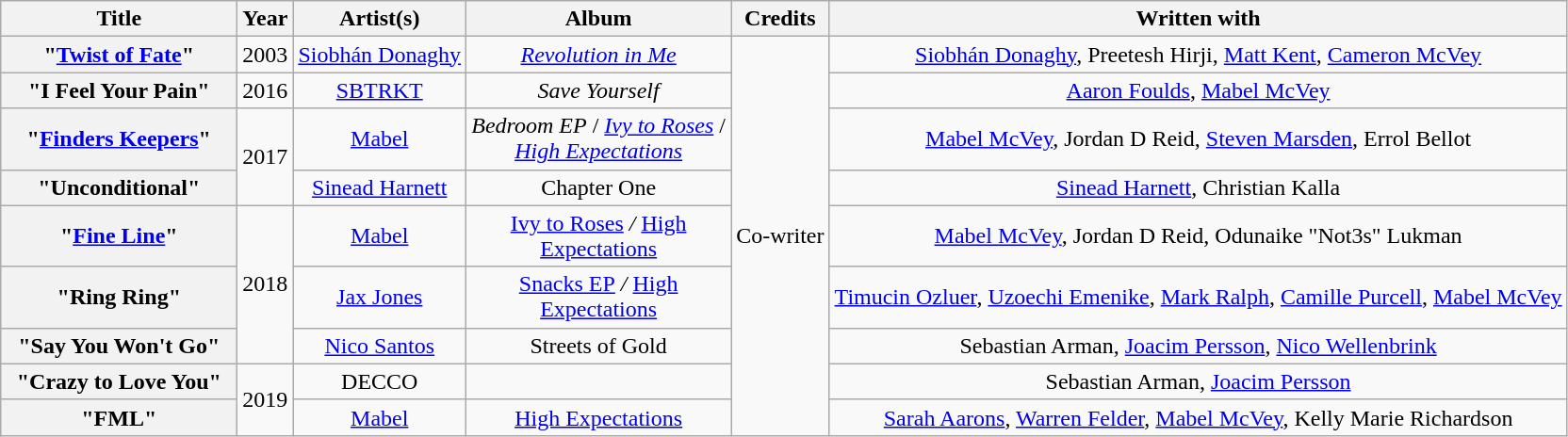<table class="wikitable plainrowheaders" style="text-align:center;">
<tr>
<th scope="col" style="width:160px;">Title</th>
<th scope="col">Year</th>
<th scope="col">Artist(s)</th>
<th scope="col" style="width:180px;">Album</th>
<th scope="col">Credits</th>
<th scope="col">Written with</th>
</tr>
<tr>
<th scope="row">"<a href='#'>Twist of Fate</a>"</th>
<td>2003</td>
<td><a href='#'>Siobhán Donaghy</a></td>
<td><em><a href='#'>Revolution in Me</a></em></td>
<td rowspan="9">Co-writer</td>
<td><a href='#'>Siobhán Donaghy</a>, Preetesh Hirji, <a href='#'>Matt Kent</a>, <a href='#'>Cameron McVey</a></td>
</tr>
<tr>
<th scope="row">"I Feel Your Pain"<br></th>
<td>2016</td>
<td><a href='#'>SBTRKT</a></td>
<td><em>Save Yourself</em></td>
<td><a href='#'>Aaron Foulds</a>, <a href='#'>Mabel McVey</a></td>
</tr>
<tr>
<th scope="row">"<a href='#'>Finders Keepers</a>"<br></th>
<td rowspan="2">2017</td>
<td><a href='#'>Mabel</a></td>
<td><em>Bedroom EP</em> / <em><a href='#'>Ivy to Roses</a></em> / <em><a href='#'>High Expectations</a></td>
<td><a href='#'>Mabel McVey</a>, Jordan D Reid, <a href='#'>Steven Marsden</a>, Errol Bellot</td>
</tr>
<tr>
<th scope="row">"Unconditional"</th>
<td><a href='#'>Sinead Harnett</a></td>
<td></em>Chapter One<em></td>
<td><a href='#'>Sinead Harnett</a>, Christian Kalla</td>
</tr>
<tr>
<th scope="row">"<a href='#'>Fine Line</a>"<br></th>
<td rowspan="3">2018</td>
<td><a href='#'>Mabel</a></td>
<td></em><a href='#'>Ivy to Roses</a><em> / </em><a href='#'>High Expectations</a><em></td>
<td><a href='#'>Mabel McVey</a>, Jordan D Reid, Odunaike "Not3s" Lukman</td>
</tr>
<tr>
<th scope="row">"Ring Ring"<br></th>
<td><a href='#'>Jax Jones</a></td>
<td></em><a href='#'>Snacks EP</a><em> / </em><a href='#'>High Expectations</a><em></td>
<td><a href='#'>Timucin Ozluer</a>, <a href='#'>Uzoechi Emenike</a>, <a href='#'>Mark Ralph</a>, <a href='#'>Camille Purcell</a>, <a href='#'>Mabel McVey</a></td>
</tr>
<tr>
<th scope="row">"Say You Won't Go"</th>
<td><a href='#'>Nico Santos</a></td>
<td></em>Streets of Gold<em></td>
<td>Sebastian Arman, <a href='#'>Joacim Persson</a>, <a href='#'>Nico Wellenbrink</a></td>
</tr>
<tr>
<th scope="row">"Crazy to Love You"<br></th>
<td rowspan="2">2019</td>
<td>DECCO</td>
<td></td>
<td>Sebastian Arman, <a href='#'>Joacim Persson</a></td>
</tr>
<tr>
<th scope="row">"FML"</th>
<td><a href='#'>Mabel</a></td>
<td></em><a href='#'>High Expectations</a><em></td>
<td><a href='#'>Sarah Aarons</a>, <a href='#'>Warren Felder</a>, <a href='#'>Mabel McVey</a>, Kelly Marie Richardson</td>
</tr>
</table>
